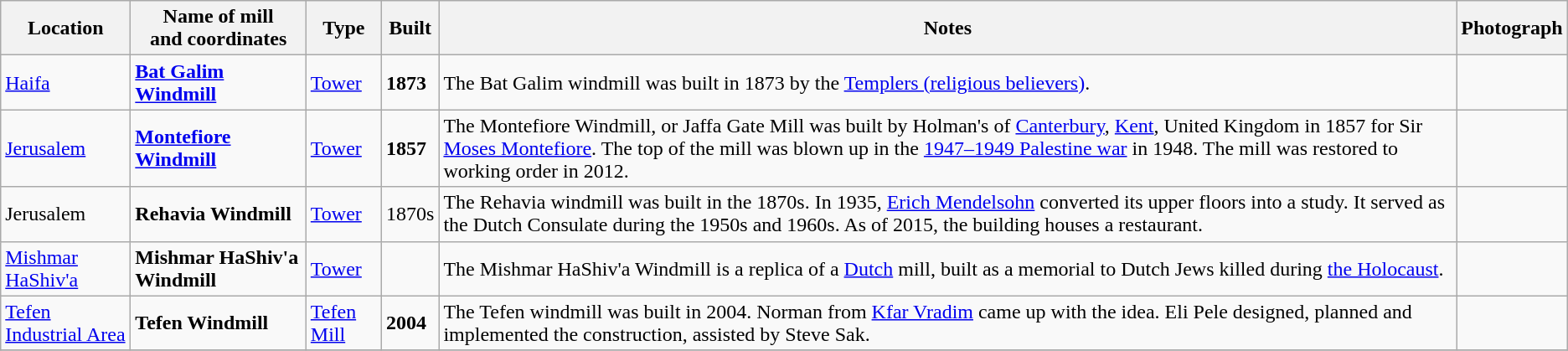<table class="wikitable">
<tr>
<th>Location</th>
<th>Name of mill<br>and coordinates</th>
<th>Type</th>
<th>Built</th>
<th>Notes</th>
<th>Photograph</th>
</tr>
<tr>
<td><a href='#'>Haifa</a></td>
<td><strong><a href='#'>Bat Galim Windmill</a></strong></td>
<td><a href='#'>Tower</a></td>
<td><strong>1873</strong></td>
<td>The Bat Galim windmill was built in 1873 by the <a href='#'>Templers (religious believers)</a>.</td>
<td></td>
</tr>
<tr>
<td><a href='#'>Jerusalem</a></td>
<td><strong><a href='#'>Montefiore Windmill</a></strong></td>
<td><a href='#'>Tower</a></td>
<td><strong>1857</strong></td>
<td>The Montefiore Windmill, or Jaffa Gate Mill was built by Holman's of <a href='#'>Canterbury</a>, <a href='#'>Kent</a>, United Kingdom in 1857 for Sir <a href='#'>Moses Montefiore</a>. The top of the mill was blown up in the <a href='#'>1947–1949 Palestine war</a> in 1948. The mill was restored to working order in 2012.</td>
<td></td>
</tr>
<tr>
<td>Jerusalem</td>
<td><strong>Rehavia Windmill</strong></td>
<td><a href='#'>Tower</a></td>
<td>1870s</td>
<td>The Rehavia windmill was built in the 1870s. In 1935, <a href='#'>Erich Mendelsohn</a> converted its upper floors into a study. It served as the Dutch Consulate during the 1950s and 1960s. As of 2015, the building houses a restaurant.</td>
<td></td>
</tr>
<tr>
<td><a href='#'>Mishmar HaShiv'a</a></td>
<td><strong>Mishmar HaShiv'a Windmill</strong></td>
<td><a href='#'>Tower</a></td>
<td></td>
<td>The Mishmar HaShiv'a Windmill is a replica of a <a href='#'>Dutch</a> mill, built as a memorial to Dutch Jews killed during <a href='#'>the Holocaust</a>.</td>
<td></td>
</tr>
<tr>
<td><a href='#'>Tefen Industrial Area</a></td>
<td><strong>Tefen Windmill</strong></td>
<td><a href='#'>Tefen Mill</a></td>
<td><strong>2004</strong></td>
<td>The Tefen windmill was built in 2004. Norman from <a href='#'>Kfar Vradim</a> came up with the idea. Eli Pele designed, planned and implemented the construction, assisted by Steve Sak.</td>
<td></td>
</tr>
<tr>
</tr>
</table>
